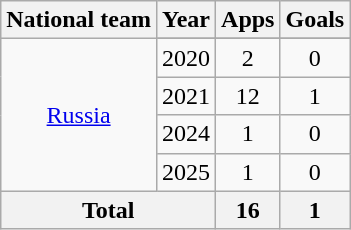<table class="wikitable" style="text-align:center">
<tr>
<th>National team</th>
<th>Year</th>
<th>Apps</th>
<th>Goals</th>
</tr>
<tr>
<td rowspan="5"><a href='#'>Russia</a></td>
</tr>
<tr>
<td>2020</td>
<td>2</td>
<td>0</td>
</tr>
<tr>
<td>2021</td>
<td>12</td>
<td>1</td>
</tr>
<tr>
<td>2024</td>
<td>1</td>
<td>0</td>
</tr>
<tr>
<td>2025</td>
<td>1</td>
<td>0</td>
</tr>
<tr>
<th colspan="2">Total</th>
<th>16</th>
<th>1</th>
</tr>
</table>
